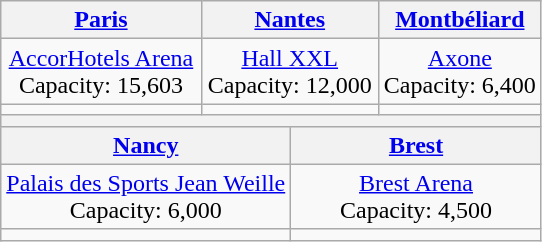<table class="wikitable" style="text-align:center;">
<tr>
<th colspan="2"><a href='#'>Paris</a></th>
<th colspan="2"><a href='#'>Nantes</a></th>
<th colspan="2"><a href='#'>Montbéliard</a></th>
</tr>
<tr>
<td colspan="2"><a href='#'>AccorHotels Arena</a><br>Capacity: 15,603</td>
<td colspan="2"><a href='#'>Hall XXL</a><br>Capacity: 12,000</td>
<td colspan="2"><a href='#'>Axone</a><br>Capacity: 6,400</td>
</tr>
<tr>
<td colspan="2"></td>
<td colspan="2"></td>
<td colspan="2"></td>
</tr>
<tr>
<th rowspan=1 colspan=8></th>
</tr>
<tr>
<th colspan="3"><a href='#'>Nancy</a></th>
<th colspan="3"><a href='#'>Brest</a></th>
</tr>
<tr>
<td colspan="3"><a href='#'>Palais des Sports Jean Weille</a><br>Capacity: 6,000</td>
<td colspan="3"><a href='#'>Brest Arena </a><br>Capacity: 4,500</td>
</tr>
<tr>
<td colspan="3"></td>
<td colspan="3"></td>
</tr>
</table>
